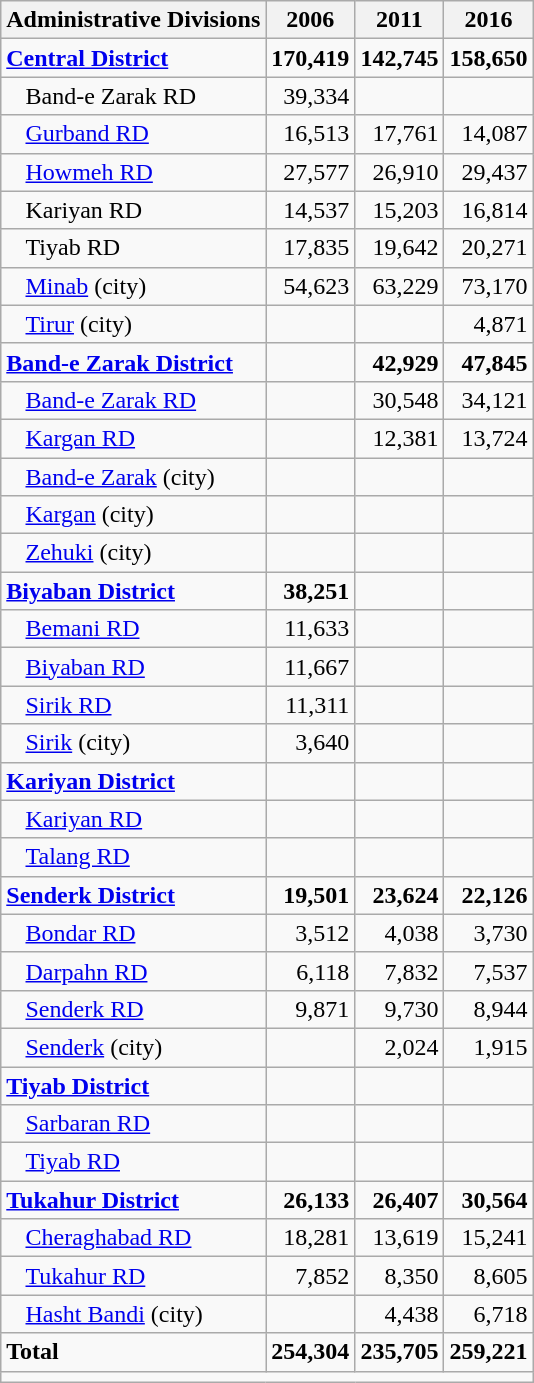<table class="wikitable">
<tr>
<th>Administrative Divisions</th>
<th>2006</th>
<th>2011</th>
<th>2016</th>
</tr>
<tr>
<td><strong><a href='#'>Central District</a></strong></td>
<td style="text-align: right;"><strong>170,419</strong></td>
<td style="text-align: right;"><strong>142,745</strong></td>
<td style="text-align: right;"><strong>158,650</strong></td>
</tr>
<tr>
<td style="padding-left: 1em;">Band-e Zarak RD</td>
<td style="text-align: right;">39,334</td>
<td style="text-align: right;"></td>
<td style="text-align: right;"></td>
</tr>
<tr>
<td style="padding-left: 1em;"><a href='#'>Gurband RD</a></td>
<td style="text-align: right;">16,513</td>
<td style="text-align: right;">17,761</td>
<td style="text-align: right;">14,087</td>
</tr>
<tr>
<td style="padding-left: 1em;"><a href='#'>Howmeh RD</a></td>
<td style="text-align: right;">27,577</td>
<td style="text-align: right;">26,910</td>
<td style="text-align: right;">29,437</td>
</tr>
<tr>
<td style="padding-left: 1em;">Kariyan RD</td>
<td style="text-align: right;">14,537</td>
<td style="text-align: right;">15,203</td>
<td style="text-align: right;">16,814</td>
</tr>
<tr>
<td style="padding-left: 1em;">Tiyab RD</td>
<td style="text-align: right;">17,835</td>
<td style="text-align: right;">19,642</td>
<td style="text-align: right;">20,271</td>
</tr>
<tr>
<td style="padding-left: 1em;"><a href='#'>Minab</a> (city)</td>
<td style="text-align: right;">54,623</td>
<td style="text-align: right;">63,229</td>
<td style="text-align: right;">73,170</td>
</tr>
<tr>
<td style="padding-left: 1em;"><a href='#'>Tirur</a> (city)</td>
<td style="text-align: right;"></td>
<td style="text-align: right;"></td>
<td style="text-align: right;">4,871</td>
</tr>
<tr>
<td><strong><a href='#'>Band-e Zarak District</a></strong></td>
<td style="text-align: right;"></td>
<td style="text-align: right;"><strong>42,929</strong></td>
<td style="text-align: right;"><strong>47,845</strong></td>
</tr>
<tr>
<td style="padding-left: 1em;"><a href='#'>Band-e Zarak RD</a></td>
<td style="text-align: right;"></td>
<td style="text-align: right;">30,548</td>
<td style="text-align: right;">34,121</td>
</tr>
<tr>
<td style="padding-left: 1em;"><a href='#'>Kargan RD</a></td>
<td style="text-align: right;"></td>
<td style="text-align: right;">12,381</td>
<td style="text-align: right;">13,724</td>
</tr>
<tr>
<td style="padding-left: 1em;"><a href='#'>Band-e Zarak</a> (city)</td>
<td style="text-align: right;"></td>
<td style="text-align: right;"></td>
<td style="text-align: right;"></td>
</tr>
<tr>
<td style="padding-left: 1em;"><a href='#'>Kargan</a> (city)</td>
<td style="text-align: right;"></td>
<td style="text-align: right;"></td>
<td style="text-align: right;"></td>
</tr>
<tr>
<td style="padding-left: 1em;"><a href='#'>Zehuki</a> (city)</td>
<td style="text-align: right;"></td>
<td style="text-align: right;"></td>
<td style="text-align: right;"></td>
</tr>
<tr>
<td><strong><a href='#'>Biyaban District</a></strong></td>
<td style="text-align: right;"><strong>38,251</strong></td>
<td style="text-align: right;"></td>
<td style="text-align: right;"></td>
</tr>
<tr>
<td style="padding-left: 1em;"><a href='#'>Bemani RD</a></td>
<td style="text-align: right;">11,633</td>
<td style="text-align: right;"></td>
<td style="text-align: right;"></td>
</tr>
<tr>
<td style="padding-left: 1em;"><a href='#'>Biyaban RD</a></td>
<td style="text-align: right;">11,667</td>
<td style="text-align: right;"></td>
<td style="text-align: right;"></td>
</tr>
<tr>
<td style="padding-left: 1em;"><a href='#'>Sirik RD</a></td>
<td style="text-align: right;">11,311</td>
<td style="text-align: right;"></td>
<td style="text-align: right;"></td>
</tr>
<tr>
<td style="padding-left: 1em;"><a href='#'>Sirik</a> (city)</td>
<td style="text-align: right;">3,640</td>
<td style="text-align: right;"></td>
<td style="text-align: right;"></td>
</tr>
<tr>
<td><strong><a href='#'>Kariyan District</a></strong></td>
<td style="text-align: right;"></td>
<td style="text-align: right;"></td>
<td style="text-align: right;"></td>
</tr>
<tr>
<td style="padding-left: 1em;"><a href='#'>Kariyan RD</a></td>
<td style="text-align: right;"></td>
<td style="text-align: right;"></td>
<td style="text-align: right;"></td>
</tr>
<tr>
<td style="padding-left: 1em;"><a href='#'>Talang RD</a></td>
<td style="text-align: right;"></td>
<td style="text-align: right;"></td>
<td style="text-align: right;"></td>
</tr>
<tr>
<td><strong><a href='#'>Senderk District</a></strong></td>
<td style="text-align: right;"><strong>19,501</strong></td>
<td style="text-align: right;"><strong>23,624</strong></td>
<td style="text-align: right;"><strong>22,126</strong></td>
</tr>
<tr>
<td style="padding-left: 1em;"><a href='#'>Bondar RD</a></td>
<td style="text-align: right;">3,512</td>
<td style="text-align: right;">4,038</td>
<td style="text-align: right;">3,730</td>
</tr>
<tr>
<td style="padding-left: 1em;"><a href='#'>Darpahn RD</a></td>
<td style="text-align: right;">6,118</td>
<td style="text-align: right;">7,832</td>
<td style="text-align: right;">7,537</td>
</tr>
<tr>
<td style="padding-left: 1em;"><a href='#'>Senderk RD</a></td>
<td style="text-align: right;">9,871</td>
<td style="text-align: right;">9,730</td>
<td style="text-align: right;">8,944</td>
</tr>
<tr>
<td style="padding-left: 1em;"><a href='#'>Senderk</a> (city)</td>
<td style="text-align: right;"></td>
<td style="text-align: right;">2,024</td>
<td style="text-align: right;">1,915</td>
</tr>
<tr>
<td><strong><a href='#'>Tiyab District</a></strong></td>
<td style="text-align: right;"></td>
<td style="text-align: right;"></td>
<td style="text-align: right;"></td>
</tr>
<tr>
<td style="padding-left: 1em;"><a href='#'>Sarbaran RD</a></td>
<td style="text-align: right;"></td>
<td style="text-align: right;"></td>
<td style="text-align: right;"></td>
</tr>
<tr>
<td style="padding-left: 1em;"><a href='#'>Tiyab RD</a></td>
<td style="text-align: right;"></td>
<td style="text-align: right;"></td>
<td style="text-align: right;"></td>
</tr>
<tr>
<td><strong><a href='#'>Tukahur District</a></strong></td>
<td style="text-align: right;"><strong>26,133</strong></td>
<td style="text-align: right;"><strong>26,407</strong></td>
<td style="text-align: right;"><strong>30,564</strong></td>
</tr>
<tr>
<td style="padding-left: 1em;"><a href='#'>Cheraghabad RD</a></td>
<td style="text-align: right;">18,281</td>
<td style="text-align: right;">13,619</td>
<td style="text-align: right;">15,241</td>
</tr>
<tr>
<td style="padding-left: 1em;"><a href='#'>Tukahur RD</a></td>
<td style="text-align: right;">7,852</td>
<td style="text-align: right;">8,350</td>
<td style="text-align: right;">8,605</td>
</tr>
<tr>
<td style="padding-left: 1em;"><a href='#'>Hasht Bandi</a> (city)</td>
<td style="text-align: right;"></td>
<td style="text-align: right;">4,438</td>
<td style="text-align: right;">6,718</td>
</tr>
<tr>
<td><strong>Total</strong></td>
<td style="text-align: right;"><strong>254,304</strong></td>
<td style="text-align: right;"><strong>235,705</strong></td>
<td style="text-align: right;"><strong>259,221</strong></td>
</tr>
<tr>
<td colspan=4></td>
</tr>
</table>
